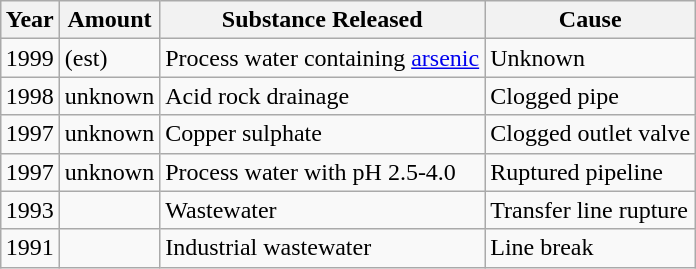<table class="wikitable" style="margin: 1em auto 1em auto;">
<tr>
<th scope="col">Year</th>
<th scope="col">Amount</th>
<th scope="col">Substance Released</th>
<th scope="col">Cause</th>
</tr>
<tr>
<td>1999</td>
<td> (est)</td>
<td>Process water containing <a href='#'>arsenic</a></td>
<td>Unknown</td>
</tr>
<tr>
<td>1998</td>
<td>unknown</td>
<td>Acid rock drainage</td>
<td>Clogged pipe</td>
</tr>
<tr>
<td>1997</td>
<td>unknown</td>
<td>Copper sulphate</td>
<td>Clogged outlet valve</td>
</tr>
<tr>
<td>1997</td>
<td>unknown</td>
<td>Process water with pH 2.5-4.0</td>
<td>Ruptured pipeline</td>
</tr>
<tr>
<td>1993</td>
<td></td>
<td>Wastewater</td>
<td>Transfer line rupture</td>
</tr>
<tr>
<td>1991</td>
<td></td>
<td>Industrial wastewater</td>
<td>Line break</td>
</tr>
</table>
